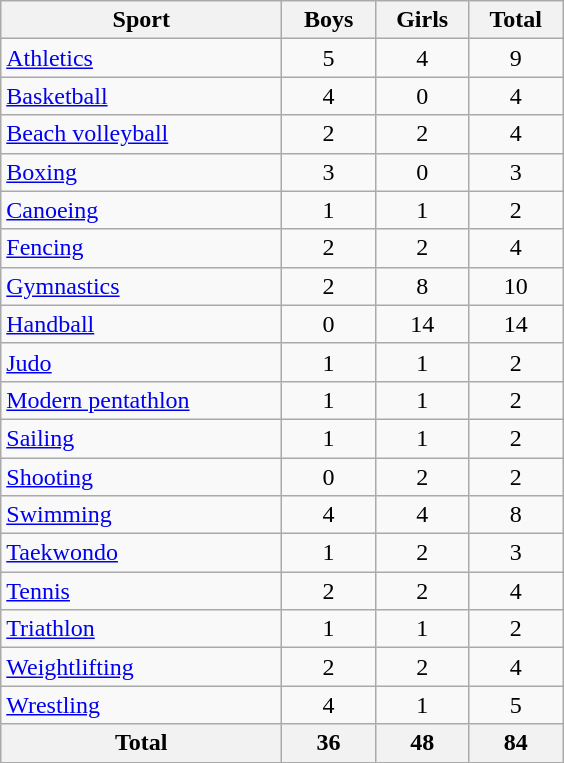<table class="wikitable sortable" style="text-align:center;">
<tr>
<th width=180>Sport</th>
<th width=55>Boys</th>
<th width=55>Girls</th>
<th width=55>Total</th>
</tr>
<tr>
<td align=left><a href='#'>Athletics</a></td>
<td>5</td>
<td>4</td>
<td>9</td>
</tr>
<tr>
<td align=left><a href='#'>Basketball</a></td>
<td>4</td>
<td>0</td>
<td>4</td>
</tr>
<tr>
<td align=left><a href='#'>Beach volleyball</a></td>
<td>2</td>
<td>2</td>
<td>4</td>
</tr>
<tr>
<td align=left><a href='#'>Boxing</a></td>
<td>3</td>
<td>0</td>
<td>3</td>
</tr>
<tr>
<td align=left><a href='#'>Canoeing</a></td>
<td>1</td>
<td>1</td>
<td>2</td>
</tr>
<tr>
<td align=left><a href='#'>Fencing</a></td>
<td>2</td>
<td>2</td>
<td>4</td>
</tr>
<tr>
<td align=left><a href='#'>Gymnastics</a></td>
<td>2</td>
<td>8</td>
<td>10</td>
</tr>
<tr>
<td align=left><a href='#'>Handball</a></td>
<td>0</td>
<td>14</td>
<td>14</td>
</tr>
<tr>
<td align=left><a href='#'>Judo</a></td>
<td>1</td>
<td>1</td>
<td>2</td>
</tr>
<tr>
<td align=left><a href='#'>Modern pentathlon</a></td>
<td>1</td>
<td>1</td>
<td>2</td>
</tr>
<tr>
<td align=left><a href='#'>Sailing</a></td>
<td>1</td>
<td>1</td>
<td>2</td>
</tr>
<tr>
<td align=left><a href='#'>Shooting</a></td>
<td>0</td>
<td>2</td>
<td>2</td>
</tr>
<tr>
<td align=left><a href='#'>Swimming</a></td>
<td>4</td>
<td>4</td>
<td>8</td>
</tr>
<tr>
<td align=left><a href='#'>Taekwondo</a></td>
<td>1</td>
<td>2</td>
<td>3</td>
</tr>
<tr>
<td align=left><a href='#'>Tennis</a></td>
<td>2</td>
<td>2</td>
<td>4</td>
</tr>
<tr>
<td align=left><a href='#'>Triathlon</a></td>
<td>1</td>
<td>1</td>
<td>2</td>
</tr>
<tr>
<td align=left><a href='#'>Weightlifting</a></td>
<td>2</td>
<td>2</td>
<td>4</td>
</tr>
<tr>
<td align=left><a href='#'>Wrestling</a></td>
<td>4</td>
<td>1</td>
<td>5</td>
</tr>
<tr>
<th>Total</th>
<th>36</th>
<th>48</th>
<th>84</th>
</tr>
</table>
